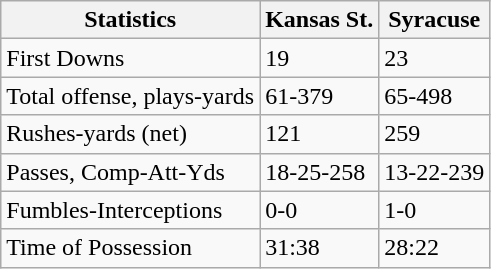<table class="wikitable">
<tr>
<th>Statistics</th>
<th>Kansas St.</th>
<th>Syracuse</th>
</tr>
<tr>
<td>First Downs</td>
<td>19</td>
<td>23</td>
</tr>
<tr>
<td>Total offense, plays-yards</td>
<td>61-379</td>
<td>65-498</td>
</tr>
<tr>
<td>Rushes-yards (net)</td>
<td>121</td>
<td>259</td>
</tr>
<tr>
<td>Passes, Comp-Att-Yds</td>
<td>18-25-258</td>
<td>13-22-239</td>
</tr>
<tr>
<td>Fumbles-Interceptions</td>
<td>0-0</td>
<td>1-0</td>
</tr>
<tr>
<td>Time of Possession</td>
<td>31:38</td>
<td>28:22</td>
</tr>
</table>
